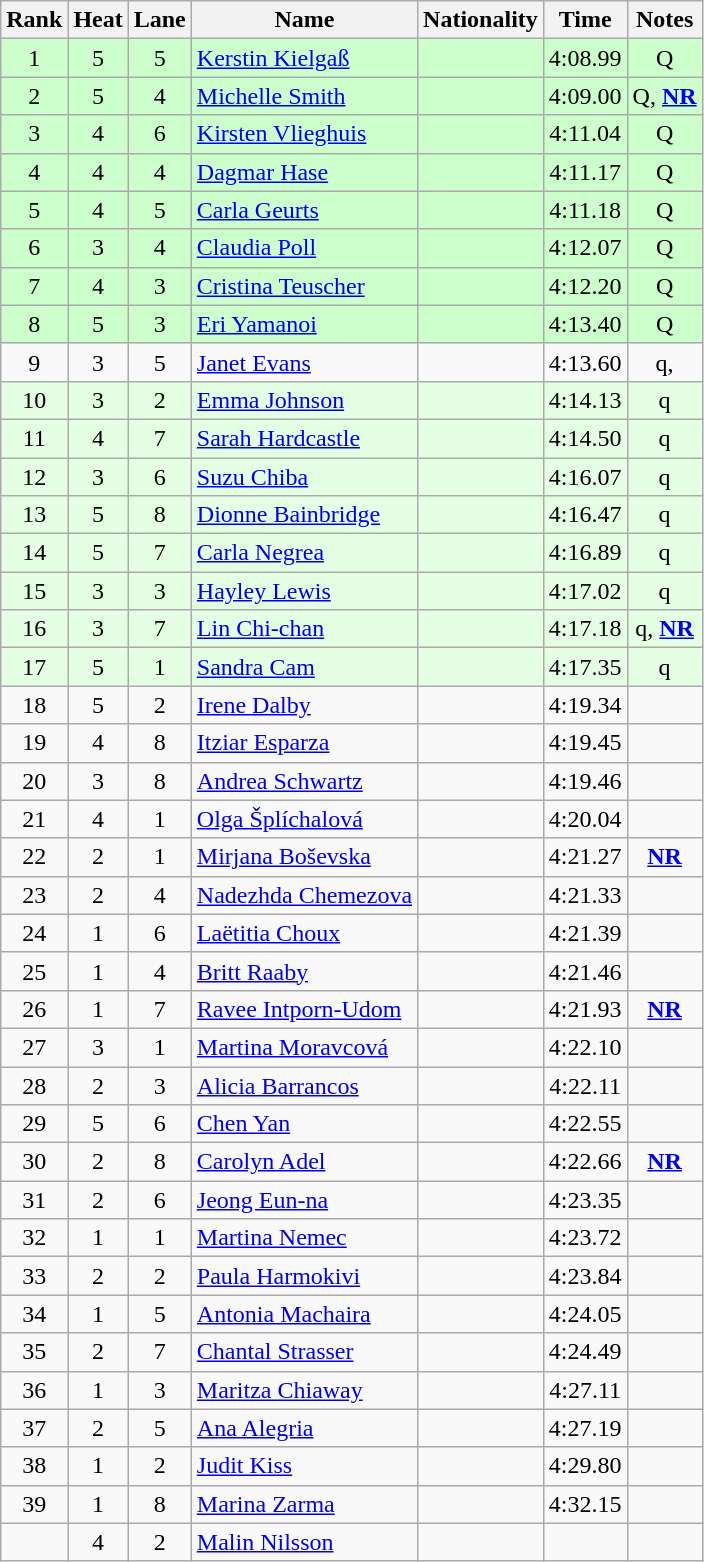<table class="wikitable sortable" style="text-align:center">
<tr>
<th>Rank</th>
<th>Heat</th>
<th>Lane</th>
<th>Name</th>
<th>Nationality</th>
<th>Time</th>
<th>Notes</th>
</tr>
<tr bgcolor=#cfc>
<td>1</td>
<td>5</td>
<td>5</td>
<td align=left><a href='#'>Kerstin Kielgaß</a></td>
<td align=left></td>
<td>4:08.99</td>
<td>Q</td>
</tr>
<tr bgcolor=#cfc>
<td>2</td>
<td>5</td>
<td>4</td>
<td align=left><a href='#'>Michelle Smith</a></td>
<td align=left></td>
<td>4:09.00</td>
<td>Q, <strong><a href='#'>NR</a></strong></td>
</tr>
<tr bgcolor=#cfc>
<td>3</td>
<td>4</td>
<td>6</td>
<td align=left><a href='#'>Kirsten Vlieghuis</a></td>
<td align=left></td>
<td>4:11.04</td>
<td>Q</td>
</tr>
<tr bgcolor=#cfc>
<td>4</td>
<td>4</td>
<td>4</td>
<td align=left><a href='#'>Dagmar Hase</a></td>
<td align=left></td>
<td>4:11.17</td>
<td>Q</td>
</tr>
<tr bgcolor=#cfc>
<td>5</td>
<td>4</td>
<td>5</td>
<td align=left><a href='#'>Carla Geurts</a></td>
<td align=left></td>
<td>4:11.18</td>
<td>Q</td>
</tr>
<tr bgcolor=#cfc>
<td>6</td>
<td>3</td>
<td>4</td>
<td align=left><a href='#'>Claudia Poll</a></td>
<td align=left></td>
<td>4:12.07</td>
<td>Q</td>
</tr>
<tr bgcolor=#cfc>
<td>7</td>
<td>4</td>
<td>3</td>
<td align=left><a href='#'>Cristina Teuscher</a></td>
<td align=left></td>
<td>4:12.20</td>
<td>Q</td>
</tr>
<tr bgcolor=#cfc>
<td>8</td>
<td>5</td>
<td>3</td>
<td align=left><a href='#'>Eri Yamanoi</a></td>
<td align=left></td>
<td>4:13.40</td>
<td>Q</td>
</tr>
<tr>
<td>9</td>
<td>3</td>
<td>5</td>
<td align=left><a href='#'>Janet Evans</a></td>
<td align=left></td>
<td>4:13.60</td>
<td>q, </td>
</tr>
<tr bgcolor=e5ffe5>
<td>10</td>
<td>3</td>
<td>2</td>
<td align=left><a href='#'>Emma Johnson</a></td>
<td align=left></td>
<td>4:14.13</td>
<td>q</td>
</tr>
<tr bgcolor=e5ffe5>
<td>11</td>
<td>4</td>
<td>7</td>
<td align=left><a href='#'>Sarah Hardcastle</a></td>
<td align=left></td>
<td>4:14.50</td>
<td>q</td>
</tr>
<tr bgcolor=e5ffe5>
<td>12</td>
<td>3</td>
<td>6</td>
<td align=left><a href='#'>Suzu Chiba</a></td>
<td align=left></td>
<td>4:16.07</td>
<td>q</td>
</tr>
<tr bgcolor=e5ffe5>
<td>13</td>
<td>5</td>
<td>8</td>
<td align=left><a href='#'>Dionne Bainbridge</a></td>
<td align=left></td>
<td>4:16.47</td>
<td>q</td>
</tr>
<tr bgcolor=e5ffe5>
<td>14</td>
<td>5</td>
<td>7</td>
<td align=left><a href='#'>Carla Negrea</a></td>
<td align=left></td>
<td>4:16.89</td>
<td>q</td>
</tr>
<tr bgcolor=e5ffe5>
<td>15</td>
<td>3</td>
<td>3</td>
<td align=left><a href='#'>Hayley Lewis</a></td>
<td align=left></td>
<td>4:17.02</td>
<td>q</td>
</tr>
<tr bgcolor=e5ffe5>
<td>16</td>
<td>3</td>
<td>7</td>
<td align=left><a href='#'>Lin Chi-chan</a></td>
<td align=left></td>
<td>4:17.18</td>
<td>q, <strong><a href='#'>NR</a></strong></td>
</tr>
<tr bgcolor=e5ffe5>
<td>17</td>
<td>5</td>
<td>1</td>
<td align=left><a href='#'>Sandra Cam</a></td>
<td align=left></td>
<td>4:17.35</td>
<td>q</td>
</tr>
<tr>
<td>18</td>
<td>5</td>
<td>2</td>
<td align=left><a href='#'>Irene Dalby</a></td>
<td align=left></td>
<td>4:19.34</td>
<td></td>
</tr>
<tr>
<td>19</td>
<td>4</td>
<td>8</td>
<td align=left><a href='#'>Itziar Esparza</a></td>
<td align=left></td>
<td>4:19.45</td>
<td></td>
</tr>
<tr>
<td>20</td>
<td>3</td>
<td>8</td>
<td align=left><a href='#'>Andrea Schwartz</a></td>
<td align=left></td>
<td>4:19.46</td>
<td></td>
</tr>
<tr>
<td>21</td>
<td>4</td>
<td>1</td>
<td align=left><a href='#'>Olga Šplíchalová</a></td>
<td align=left></td>
<td>4:20.04</td>
<td></td>
</tr>
<tr>
<td>22</td>
<td>2</td>
<td>1</td>
<td align=left><a href='#'>Mirjana Boševska</a></td>
<td align=left></td>
<td>4:21.27</td>
<td><strong><a href='#'>NR</a></strong></td>
</tr>
<tr>
<td>23</td>
<td>2</td>
<td>4</td>
<td align=left><a href='#'>Nadezhda Chemezova</a></td>
<td align=left></td>
<td>4:21.33</td>
<td></td>
</tr>
<tr>
<td>24</td>
<td>1</td>
<td>6</td>
<td align=left><a href='#'>Laëtitia Choux</a></td>
<td align=left></td>
<td>4:21.39</td>
<td></td>
</tr>
<tr>
<td>25</td>
<td>1</td>
<td>4</td>
<td align=left><a href='#'>Britt Raaby</a></td>
<td align=left></td>
<td>4:21.46</td>
<td></td>
</tr>
<tr>
<td>26</td>
<td>1</td>
<td>7</td>
<td align=left><a href='#'>Ravee Intporn-Udom</a></td>
<td align=left></td>
<td>4:21.93</td>
<td><strong><a href='#'>NR</a></strong></td>
</tr>
<tr>
<td>27</td>
<td>3</td>
<td>1</td>
<td align=left><a href='#'>Martina Moravcová</a></td>
<td align=left></td>
<td>4:22.10</td>
<td></td>
</tr>
<tr>
<td>28</td>
<td>2</td>
<td>3</td>
<td align=left><a href='#'>Alicia Barrancos</a></td>
<td align=left></td>
<td>4:22.11</td>
<td></td>
</tr>
<tr>
<td>29</td>
<td>5</td>
<td>6</td>
<td align=left><a href='#'>Chen Yan</a></td>
<td align=left></td>
<td>4:22.55</td>
<td></td>
</tr>
<tr>
<td>30</td>
<td>2</td>
<td>8</td>
<td align=left><a href='#'>Carolyn Adel</a></td>
<td align=left></td>
<td>4:22.66</td>
<td><strong><a href='#'>NR</a></strong></td>
</tr>
<tr>
<td>31</td>
<td>2</td>
<td>6</td>
<td align=left><a href='#'>Jeong Eun-na</a></td>
<td align=left></td>
<td>4:23.35</td>
<td></td>
</tr>
<tr>
<td>32</td>
<td>1</td>
<td>1</td>
<td align=left><a href='#'>Martina Nemec</a></td>
<td align=left></td>
<td>4:23.72</td>
<td></td>
</tr>
<tr>
<td>33</td>
<td>2</td>
<td>2</td>
<td align=left><a href='#'>Paula Harmokivi</a></td>
<td align=left></td>
<td>4:23.84</td>
<td></td>
</tr>
<tr>
<td>34</td>
<td>1</td>
<td>5</td>
<td align=left><a href='#'>Antonia Machaira</a></td>
<td align=left></td>
<td>4:24.05</td>
<td></td>
</tr>
<tr>
<td>35</td>
<td>2</td>
<td>7</td>
<td align=left><a href='#'>Chantal Strasser</a></td>
<td align=left></td>
<td>4:24.49</td>
<td></td>
</tr>
<tr>
<td>36</td>
<td>1</td>
<td>3</td>
<td align=left><a href='#'>Maritza Chiaway</a></td>
<td align=left></td>
<td>4:27.11</td>
<td></td>
</tr>
<tr>
<td>37</td>
<td>2</td>
<td>5</td>
<td align=left><a href='#'>Ana Alegria</a></td>
<td align=left></td>
<td>4:27.19</td>
<td></td>
</tr>
<tr>
<td>38</td>
<td>1</td>
<td>2</td>
<td align=left><a href='#'>Judit Kiss</a></td>
<td align=left></td>
<td>4:29.80</td>
<td></td>
</tr>
<tr>
<td>39</td>
<td>1</td>
<td>8</td>
<td align=left><a href='#'>Marina Zarma</a></td>
<td align=left></td>
<td>4:32.15</td>
<td></td>
</tr>
<tr>
<td></td>
<td>4</td>
<td>2</td>
<td align=left><a href='#'>Malin Nilsson</a></td>
<td align=left></td>
<td></td>
<td></td>
</tr>
</table>
